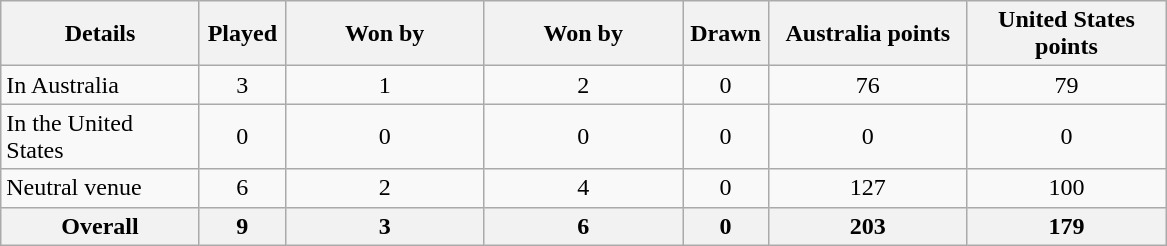<table class="wikitable sortable" style="text-align: center;">
<tr>
<th width="125">Details</th>
<th width="50">Played</th>
<th width="125">Won by<br></th>
<th width="125">Won by<br></th>
<th width="50">Drawn</th>
<th width="125">Australia points</th>
<th width="125">United States points</th>
</tr>
<tr>
<td align=left>In Australia</td>
<td>3</td>
<td>1</td>
<td>2</td>
<td>0</td>
<td>76</td>
<td>79</td>
</tr>
<tr>
<td align=left>In the United States</td>
<td>0</td>
<td>0</td>
<td>0</td>
<td>0</td>
<td>0</td>
<td>0</td>
</tr>
<tr>
<td align=left>Neutral venue</td>
<td>6</td>
<td>2</td>
<td>4</td>
<td>0</td>
<td>127</td>
<td>100</td>
</tr>
<tr>
<th>Overall</th>
<th>9</th>
<th>3</th>
<th>6</th>
<th>0</th>
<th>203</th>
<th>179</th>
</tr>
</table>
